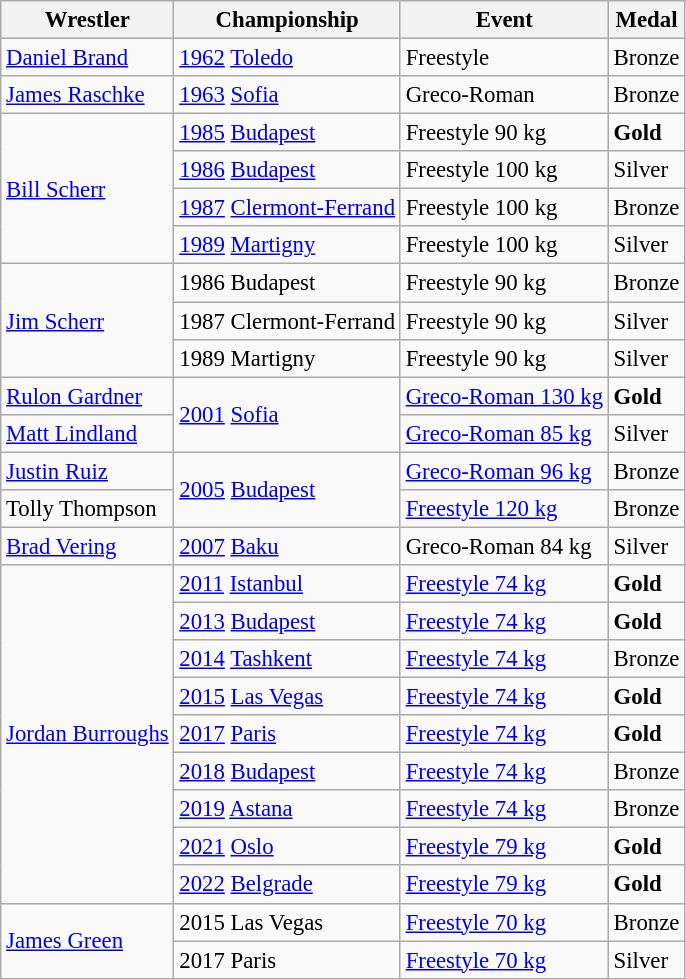<table class=wikitable style="font-size: 95%">
<tr>
<th>Wrestler</th>
<th>Championship</th>
<th>Event</th>
<th>Medal</th>
</tr>
<tr>
<td> <a href='#'>Daniel Brand</a></td>
<td><a href='#'>1962</a> <a href='#'>Toledo</a></td>
<td>Freestyle </td>
<td> Bronze</td>
</tr>
<tr>
<td> <a href='#'>James Raschke</a></td>
<td><a href='#'>1963</a> <a href='#'>Sofia</a></td>
<td>Greco-Roman </td>
<td> Bronze</td>
</tr>
<tr>
<td rowspan=4> <a href='#'>Bill Scherr</a></td>
<td><a href='#'>1985</a> <a href='#'>Budapest</a></td>
<td>Freestyle 90 kg</td>
<td> <strong>Gold</strong></td>
</tr>
<tr>
<td><a href='#'>1986</a> <a href='#'>Budapest</a></td>
<td>Freestyle 100 kg</td>
<td> Silver</td>
</tr>
<tr>
<td><a href='#'>1987</a> <a href='#'>Clermont-Ferrand</a></td>
<td>Freestyle 100 kg</td>
<td> Bronze</td>
</tr>
<tr>
<td><a href='#'>1989</a> <a href='#'>Martigny</a></td>
<td>Freestyle 100 kg</td>
<td> Silver</td>
</tr>
<tr>
<td rowspan=3> <a href='#'>Jim Scherr</a></td>
<td>1986 Budapest</td>
<td>Freestyle 90 kg</td>
<td> Bronze</td>
</tr>
<tr>
<td>1987 Clermont-Ferrand</td>
<td>Freestyle 90 kg</td>
<td> Silver</td>
</tr>
<tr>
<td>1989 Martigny</td>
<td>Freestyle 90 kg</td>
<td> Silver</td>
</tr>
<tr>
<td> <a href='#'>Rulon Gardner</a></td>
<td rowspan=2><a href='#'>2001</a> <a href='#'>Sofia</a></td>
<td><a href='#'>Greco-Roman 130 kg</a></td>
<td> <strong>Gold</strong></td>
</tr>
<tr>
<td> <a href='#'>Matt Lindland</a></td>
<td><a href='#'>Greco-Roman 85 kg</a></td>
<td> Silver</td>
</tr>
<tr>
<td> <a href='#'>Justin Ruiz</a></td>
<td rowspan=2><a href='#'>2005</a> <a href='#'>Budapest</a></td>
<td><a href='#'>Greco-Roman 96 kg</a></td>
<td> Bronze</td>
</tr>
<tr>
<td> Tolly Thompson</td>
<td><a href='#'>Freestyle 120 kg</a></td>
<td> Bronze</td>
</tr>
<tr>
<td> <a href='#'>Brad Vering</a></td>
<td><a href='#'>2007</a> <a href='#'>Baku</a></td>
<td>Greco-Roman 84 kg</td>
<td> Silver</td>
</tr>
<tr>
<td rowspan=9> <a href='#'>Jordan Burroughs</a></td>
<td><a href='#'>2011</a> <a href='#'>Istanbul</a></td>
<td><a href='#'>Freestyle 74 kg</a></td>
<td> <strong>Gold</strong></td>
</tr>
<tr>
<td><a href='#'>2013</a> <a href='#'>Budapest</a></td>
<td><a href='#'>Freestyle 74 kg</a></td>
<td> <strong>Gold</strong></td>
</tr>
<tr>
<td><a href='#'>2014</a> <a href='#'>Tashkent</a></td>
<td><a href='#'>Freestyle 74 kg</a></td>
<td> Bronze</td>
</tr>
<tr>
<td><a href='#'>2015</a> <a href='#'>Las Vegas</a></td>
<td><a href='#'>Freestyle 74 kg</a></td>
<td> <strong>Gold</strong></td>
</tr>
<tr>
<td><a href='#'>2017</a> <a href='#'>Paris</a></td>
<td><a href='#'>Freestyle 74 kg</a></td>
<td> <strong>Gold</strong></td>
</tr>
<tr>
<td><a href='#'>2018</a> <a href='#'>Budapest</a></td>
<td><a href='#'>Freestyle 74 kg</a></td>
<td> Bronze</td>
</tr>
<tr>
<td><a href='#'>2019</a> <a href='#'>Astana</a></td>
<td><a href='#'>Freestyle 74 kg</a></td>
<td> Bronze</td>
</tr>
<tr>
<td><a href='#'>2021</a> <a href='#'>Oslo</a></td>
<td><a href='#'>Freestyle 79 kg</a></td>
<td> <strong>Gold</strong></td>
</tr>
<tr>
<td><a href='#'>2022</a> <a href='#'>Belgrade</a></td>
<td><a href='#'>Freestyle 79 kg</a></td>
<td> <strong>Gold</strong></td>
</tr>
<tr>
<td rowspan=2> <a href='#'>James Green</a></td>
<td>2015 Las Vegas</td>
<td><a href='#'>Freestyle 70 kg</a></td>
<td> Bronze</td>
</tr>
<tr>
<td>2017 Paris</td>
<td><a href='#'>Freestyle 70 kg</a></td>
<td> Silver</td>
</tr>
</table>
